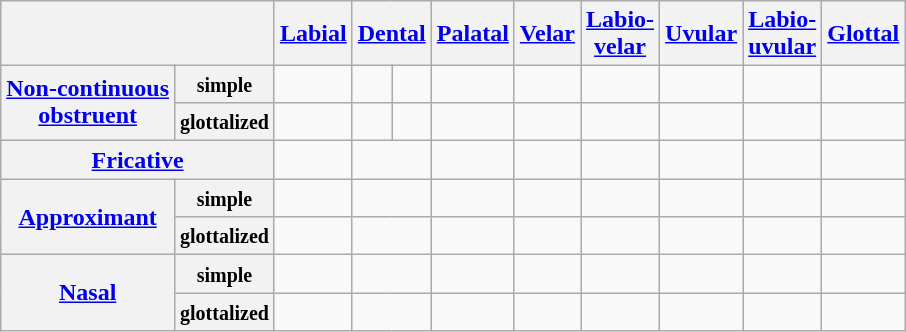<table class="wikitable" style="text-align: center;">
<tr style="line-height: 1.1em;">
<th colspan="2"></th>
<th><a href='#'>Labial</a></th>
<th colspan="2"><a href='#'>Dental</a></th>
<th><a href='#'>Palatal</a></th>
<th><a href='#'>Velar</a></th>
<th><a href='#'>Labio-<br>velar</a></th>
<th><a href='#'>Uvular</a></th>
<th><a href='#'>Labio-<br>uvular</a></th>
<th><a href='#'>Glottal</a></th>
</tr>
<tr>
<th rowspan="2"><a href='#'>Non-continuous<br> obstruent</a></th>
<th><small>simple</small></th>
<td style="font-size:larger;"></td>
<td style="font-size:larger;"></td>
<td style="font-size:larger;"></td>
<td></td>
<td style="font-size:larger;"></td>
<td style="font-size:larger;"></td>
<td style="font-size:larger;"></td>
<td style="font-size:larger;"></td>
<td style="font-size:larger;"></td>
</tr>
<tr>
<th><small>glottalized</small></th>
<td style="font-size:larger;"></td>
<td style="font-size:larger;"></td>
<td style="font-size:larger;"></td>
<td></td>
<td style="font-size:larger;"></td>
<td style="font-size:larger;"></td>
<td style="font-size:larger;"></td>
<td style="font-size:larger;"></td>
<td></td>
</tr>
<tr>
<th colspan="2"><a href='#'>Fricative</a></th>
<td></td>
<td colspan="2" style="font-size:larger;"></td>
<td></td>
<td style="font-size:larger;"></td>
<td></td>
<td style="font-size:larger;"></td>
<td style="font-size:larger;"></td>
<td style="font-size:larger;"></td>
</tr>
<tr>
<th rowspan="2"><a href='#'>Approximant</a></th>
<th><small>simple</small></th>
<td></td>
<td colspan="2" style="font-size:larger;"></td>
<td style="font-size:larger;"></td>
<td></td>
<td style="font-size:larger;"></td>
<td></td>
<td></td>
<td></td>
</tr>
<tr>
<th><small>glottalized</small></th>
<td></td>
<td colspan="2" style="font-size:larger;"></td>
<td style="font-size:larger;"></td>
<td></td>
<td style="font-size:larger;"></td>
<td></td>
<td></td>
<td></td>
</tr>
<tr>
<th rowspan="2"><a href='#'>Nasal</a></th>
<th><small>simple</small></th>
<td style="font-size:larger;"></td>
<td colspan="2" style="font-size:larger;"></td>
<td></td>
<td></td>
<td></td>
<td></td>
<td></td>
<td></td>
</tr>
<tr>
<th><small>glottalized</small></th>
<td style="font-size:larger;"></td>
<td colspan="2" style="font-size:larger;"></td>
<td></td>
<td></td>
<td></td>
<td></td>
<td></td>
<td></td>
</tr>
</table>
